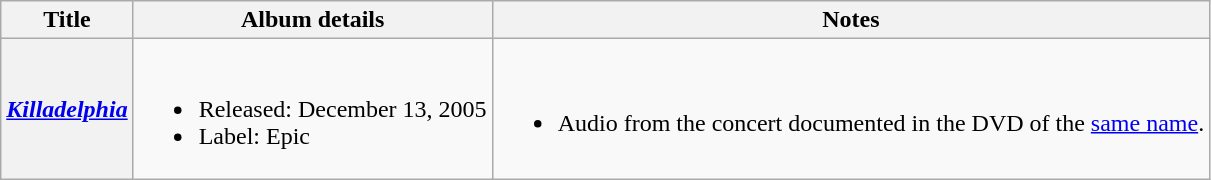<table class="wikitable plainrowheaders">
<tr>
<th>Title</th>
<th>Album details</th>
<th>Notes</th>
</tr>
<tr>
<th scope="row"><em><a href='#'>Killadelphia</a></em></th>
<td><br><ul><li>Released: December 13, 2005</li><li>Label: Epic</li></ul></td>
<td><br><ul><li>Audio from the concert documented in the DVD of the <a href='#'>same name</a>.</li></ul></td>
</tr>
</table>
